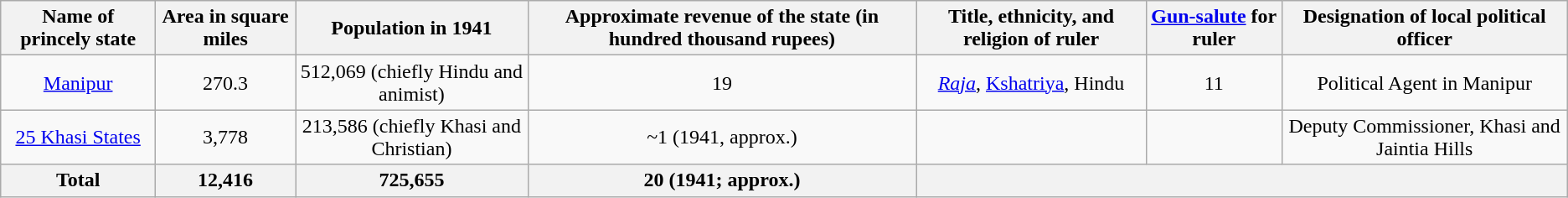<table class="wikitable">
<tr>
<th>Name of princely state</th>
<th>Area in square miles</th>
<th>Population in 1941</th>
<th>Approximate revenue of the state (in hundred thousand rupees)</th>
<th>Title, ethnicity, and religion of ruler</th>
<th><a href='#'>Gun-salute</a> for ruler</th>
<th>Designation of local political officer</th>
</tr>
<tr>
<td align="center"><a href='#'>Manipur</a></td>
<td align="center">270.3</td>
<td align="center">512,069 (chiefly Hindu and animist)</td>
<td align="center">19</td>
<td align="center"><em><a href='#'>Raja</a></em>, <a href='#'>Kshatriya</a>, Hindu</td>
<td align="center">11</td>
<td align="center">Political Agent in Manipur</td>
</tr>
<tr>
<td align="center"><a href='#'>25 Khasi States</a></td>
<td align="center">3,778</td>
<td align="center">213,586 (chiefly Khasi and Christian)</td>
<td align="center">~1 (1941, approx.)</td>
<td align="center"></td>
<td align="center"></td>
<td align="center">Deputy Commissioner, Khasi and Jaintia Hills</td>
</tr>
<tr>
<th>Total</th>
<th>12,416</th>
<th>725,655</th>
<th>20 (1941; approx.)</th>
<th colspan="3"></th>
</tr>
</table>
